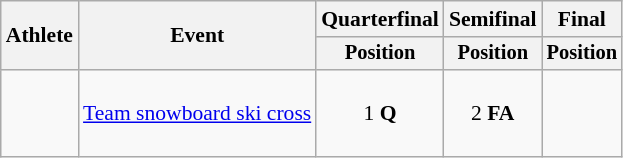<table class="wikitable" style="font-size:90%">
<tr>
<th rowspan="2">Athlete</th>
<th rowspan="2">Event</th>
<th>Quarterfinal</th>
<th>Semifinal</th>
<th>Final</th>
</tr>
<tr style="font-size:95%">
<th>Position</th>
<th>Position</th>
<th>Position</th>
</tr>
<tr align=center>
<td align=left><br><br><br></td>
<td align=left><a href='#'>Team snowboard ski cross</a></td>
<td>1 <strong>Q</strong></td>
<td>2 <strong>FA</strong></td>
<td></td>
</tr>
</table>
